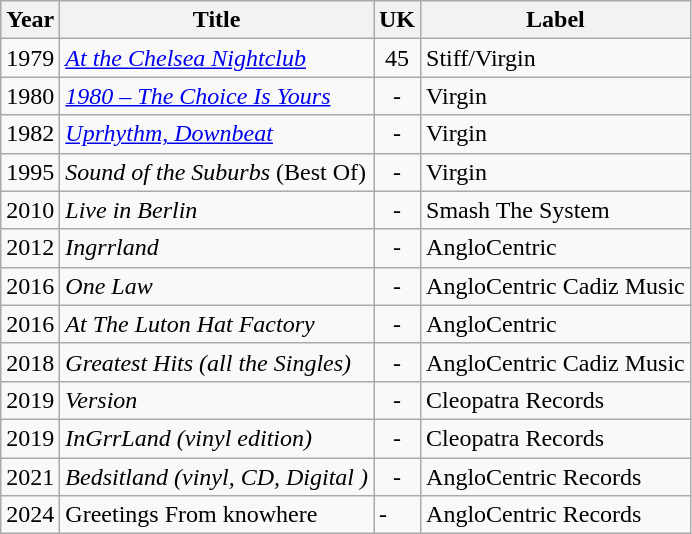<table class="wikitable">
<tr>
<th style="text-align: center;">Year</th>
<th style="text-align: center;">Title</th>
<th style="text-align: center;">UK</th>
<th style="text-align: center;">Label</th>
</tr>
<tr>
<td style="text-align: center;">1979</td>
<td><em><a href='#'>At the Chelsea Nightclub</a></em></td>
<td style="text-align: center;">45</td>
<td>Stiff/Virgin</td>
</tr>
<tr>
<td style="text-align: center;">1980</td>
<td><em><a href='#'>1980&nbsp;– The Choice Is Yours</a></em></td>
<td style="text-align: center;">-</td>
<td>Virgin</td>
</tr>
<tr>
<td style="text-align: center;">1982</td>
<td><em><a href='#'>Uprhythm, Downbeat</a></em></td>
<td style="text-align: center;">-</td>
<td>Virgin</td>
</tr>
<tr>
<td style="text-align: center;">1995</td>
<td><em>Sound of the Suburbs</em> (Best Of)</td>
<td style="text-align: center;">-</td>
<td>Virgin</td>
</tr>
<tr>
<td style="text-align: center;">2010</td>
<td><em>Live in Berlin</em></td>
<td style="text-align: center;">-</td>
<td>Smash The System</td>
</tr>
<tr>
<td style="text-align: center;">2012</td>
<td><em>Ingrrland</em></td>
<td style="text-align: center;">-</td>
<td>AngloCentric</td>
</tr>
<tr>
<td style="text-align: center;">2016</td>
<td><em>One Law</em></td>
<td style="text-align: center;">-</td>
<td>AngloCentric Cadiz Music</td>
</tr>
<tr>
<td style="text-align: center;">2016</td>
<td><em>At The Luton Hat Factory</em></td>
<td style="text-align: center;">-</td>
<td>AngloCentric</td>
</tr>
<tr>
<td style="text-align: center;">2018</td>
<td><em>Greatest Hits (all the Singles)</em></td>
<td style="text-align: center;">-</td>
<td>AngloCentric Cadiz Music</td>
</tr>
<tr>
<td style="text-align: center;">2019</td>
<td><em>Version</em></td>
<td style="text-align: center;">-</td>
<td>Cleopatra Records</td>
</tr>
<tr>
<td style="text-align: center;">2019</td>
<td><em>InGrrLand (vinyl edition)</em></td>
<td style="text-align: center;">-</td>
<td>Cleopatra Records</td>
</tr>
<tr>
<td style="text-align: center;">2021</td>
<td><em>Bedsitland (vinyl, CD, Digital )</em></td>
<td style="text-align: center;">-</td>
<td>AngloCentric Records</td>
</tr>
<tr>
<td>2024</td>
<td>Greetings From knowhere</td>
<td>-</td>
<td>AngloCentric Records</td>
</tr>
</table>
